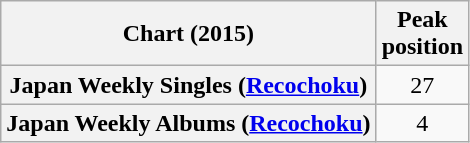<table class="wikitable sortable plainrowheaders" style="text-align:center;">
<tr>
<th scope="col">Chart (2015)</th>
<th scope="col">Peak<br>position</th>
</tr>
<tr>
<th scope="row">Japan Weekly Singles (<a href='#'>Recochoku</a>)</th>
<td style="text-align:center;">27</td>
</tr>
<tr>
<th scope="row">Japan Weekly Albums (<a href='#'>Recochoku</a>)</th>
<td style="text-align:center;">4</td>
</tr>
</table>
